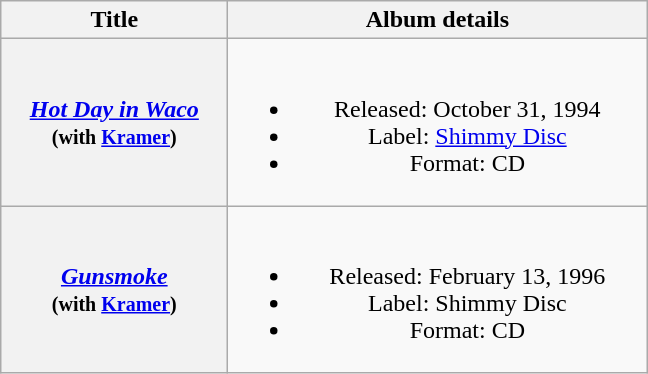<table class="wikitable plainrowheaders" style="text-align:center;">
<tr>
<th scope="col" rowspan="1" style="width:9em;">Title</th>
<th scope="col" rowspan="1" style="width:17em;">Album details</th>
</tr>
<tr>
<th scope="row"><em><a href='#'>Hot Day in Waco</a></em><br><small>(with <a href='#'>Kramer</a>)</small></th>
<td><br><ul><li>Released: October 31, 1994</li><li>Label: <a href='#'>Shimmy Disc</a></li><li>Format: CD</li></ul></td>
</tr>
<tr>
<th scope="row"><em><a href='#'>Gunsmoke</a></em><br><small>(with <a href='#'>Kramer</a>)</small></th>
<td><br><ul><li>Released: February 13, 1996</li><li>Label: Shimmy Disc</li><li>Format: CD</li></ul></td>
</tr>
</table>
